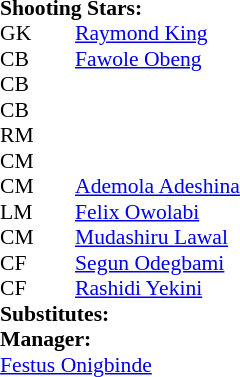<table style="font-size: 90%" cellspacing="0" cellpadding="0" align=center>
<tr>
<td colspan=4><strong>Shooting Stars:</strong></td>
</tr>
<tr>
<th width=25></th>
<th width=25></th>
</tr>
<tr>
<td>GK</td>
<td><strong> </strong></td>
<td> <a href='#'>Raymond King</a></td>
</tr>
<tr>
<td>CB</td>
<td><strong> </strong></td>
<td> <a href='#'>Fawole Obeng</a></td>
</tr>
<tr>
<td>CB</td>
<td><strong> </strong></td>
<td></td>
</tr>
<tr>
<td>CB</td>
<td><strong> </strong></td>
<td></td>
</tr>
<tr>
<td>RM</td>
<td><strong> </strong></td>
<td></td>
</tr>
<tr>
<td>CM</td>
<td><strong> </strong></td>
<td></td>
</tr>
<tr>
<td>CM</td>
<td><strong> </strong></td>
<td> <a href='#'>Ademola Adeshina</a></td>
</tr>
<tr>
<td>LM</td>
<td><strong> </strong></td>
<td> <a href='#'>Felix Owolabi</a></td>
</tr>
<tr>
<td>CM</td>
<td><strong> </strong></td>
<td> <a href='#'>Mudashiru Lawal</a></td>
</tr>
<tr>
<td>CF</td>
<td><strong> </strong></td>
<td> <a href='#'>Segun Odegbami</a></td>
</tr>
<tr>
<td>CF</td>
<td><strong> </strong></td>
<td> <a href='#'>Rashidi Yekini</a></td>
</tr>
<tr>
<td colspan=3><strong>Substitutes:</strong></td>
</tr>
<tr>
<td colspan=3><strong>Manager:</strong></td>
</tr>
<tr>
<td colspan=3> <a href='#'>Festus Onigbinde</a></td>
</tr>
</table>
